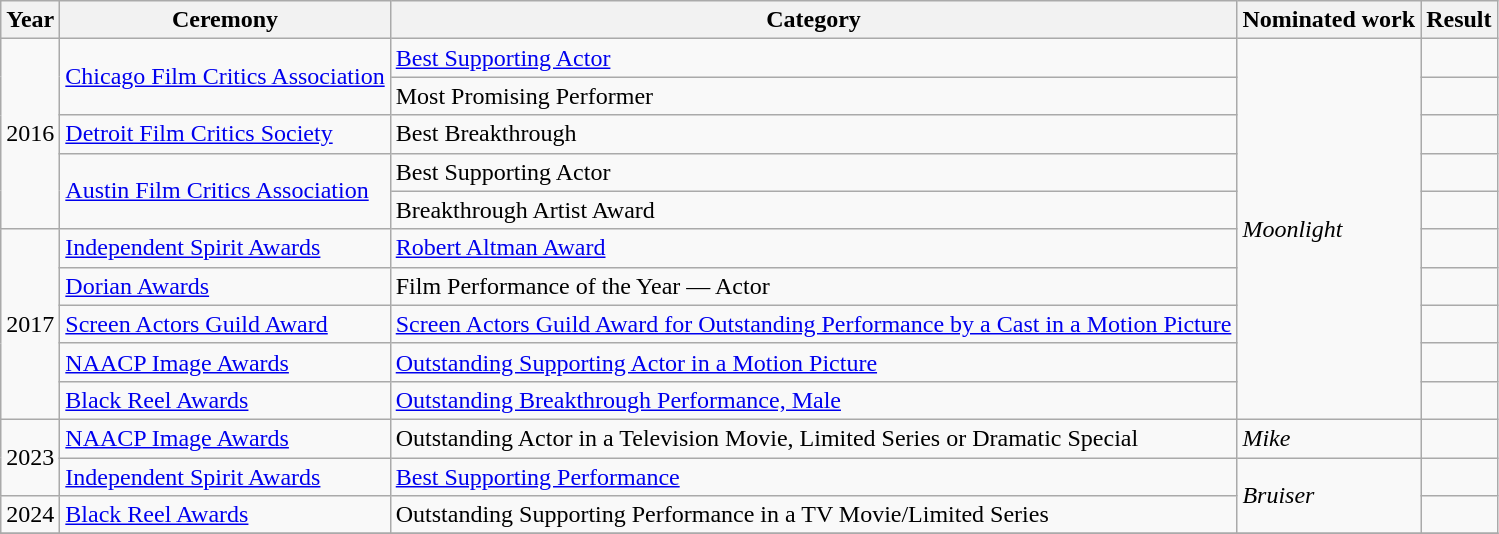<table class="wikitable">
<tr>
<th>Year</th>
<th>Ceremony</th>
<th>Category</th>
<th>Nominated work</th>
<th>Result</th>
</tr>
<tr>
<td rowspan="5">2016</td>
<td rowspan="2"><a href='#'>Chicago Film Critics Association</a></td>
<td><a href='#'>Best Supporting Actor</a></td>
<td rowspan="10"><em>Moonlight</em></td>
<td></td>
</tr>
<tr>
<td>Most Promising Performer</td>
<td></td>
</tr>
<tr>
<td><a href='#'>Detroit Film Critics Society</a></td>
<td>Best Breakthrough</td>
<td></td>
</tr>
<tr>
<td rowspan="2"><a href='#'>Austin Film Critics Association</a></td>
<td>Best Supporting Actor</td>
<td></td>
</tr>
<tr>
<td>Breakthrough Artist Award</td>
<td></td>
</tr>
<tr>
<td rowspan="5">2017</td>
<td><a href='#'>Independent Spirit Awards</a></td>
<td><a href='#'>Robert Altman Award</a></td>
<td></td>
</tr>
<tr>
<td><a href='#'>Dorian Awards</a></td>
<td>Film Performance of the Year — Actor</td>
<td></td>
</tr>
<tr>
<td><a href='#'>Screen Actors Guild Award</a></td>
<td><a href='#'>Screen Actors Guild Award for Outstanding Performance by a Cast in a Motion Picture</a></td>
<td></td>
</tr>
<tr>
<td><a href='#'>NAACP Image Awards</a></td>
<td><a href='#'>Outstanding Supporting Actor in a Motion Picture</a></td>
<td></td>
</tr>
<tr>
<td><a href='#'>Black Reel Awards</a></td>
<td><a href='#'>Outstanding Breakthrough Performance, Male</a></td>
<td></td>
</tr>
<tr>
<td rowspan="2">2023</td>
<td><a href='#'>NAACP Image Awards</a></td>
<td>Outstanding Actor in a Television Movie, Limited Series or Dramatic Special</td>
<td><em>Mike</em></td>
<td></td>
</tr>
<tr>
<td><a href='#'>Independent Spirit Awards</a></td>
<td><a href='#'>Best Supporting Performance</a></td>
<td rowspan="2"><em>Bruiser</em></td>
<td></td>
</tr>
<tr>
<td>2024</td>
<td><a href='#'>Black Reel Awards</a></td>
<td>Outstanding Supporting Performance in a TV Movie/Limited Series</td>
<td></td>
</tr>
<tr>
</tr>
</table>
